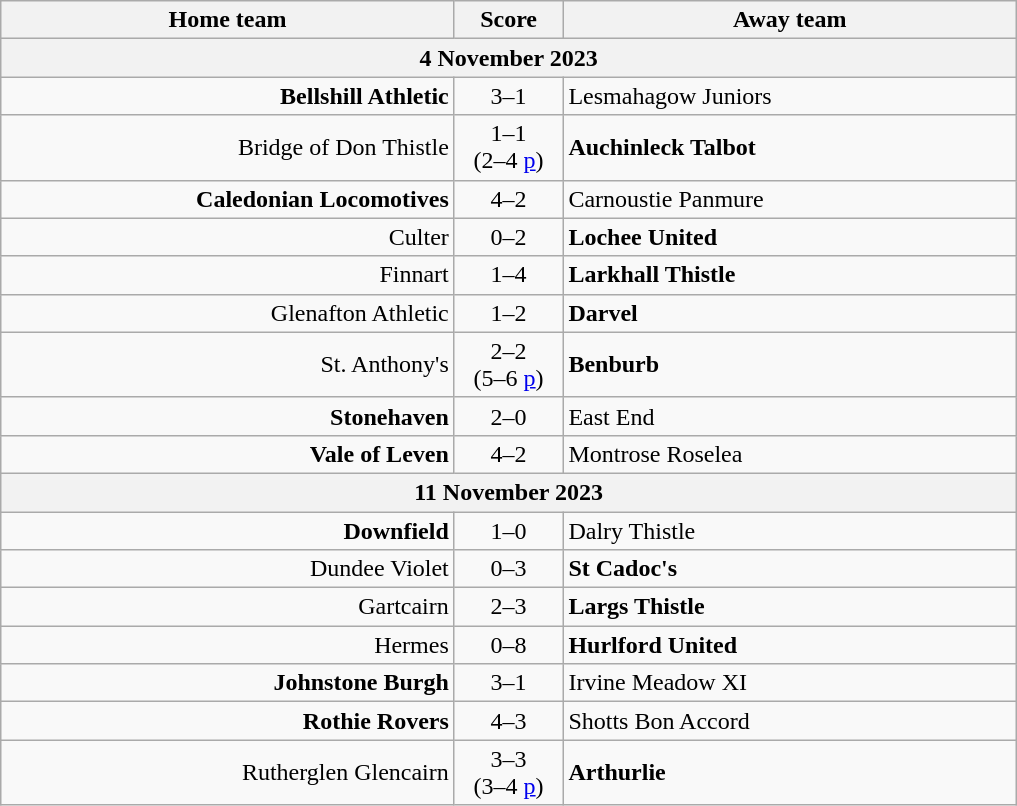<table class="wikitable" style="border-collapse: collapse;">
<tr>
<th width="295" align="right">Home team</th>
<th width="65" align="center">Score</th>
<th width="295" align="left">Away team</th>
</tr>
<tr>
<th colspan="3">4 November 2023</th>
</tr>
<tr>
<td align="right"><strong>Bellshill Athletic</strong></td>
<td align="center">3–1</td>
<td>Lesmahagow Juniors</td>
</tr>
<tr>
<td align="right">Bridge of Don Thistle</td>
<td align="center">1–1<br>(2–4 <a href='#'>p</a>)</td>
<td><strong>Auchinleck Talbot</strong></td>
</tr>
<tr>
<td align="right"><strong>Caledonian Locomotives</strong></td>
<td align="center">4–2</td>
<td>Carnoustie Panmure</td>
</tr>
<tr>
<td align="right">Culter</td>
<td align="center">0–2</td>
<td><strong>Lochee United</strong></td>
</tr>
<tr>
<td align="right">Finnart</td>
<td align="center">1–4</td>
<td><strong>Larkhall Thistle</strong></td>
</tr>
<tr>
<td align="right">Glenafton Athletic</td>
<td align="center">1–2</td>
<td><strong>Darvel</strong></td>
</tr>
<tr>
<td align="right">St. Anthony's</td>
<td align="center">2–2<br>(5–6 <a href='#'>p</a>)</td>
<td><strong>Benburb</strong></td>
</tr>
<tr>
<td align="right"><strong>Stonehaven</strong></td>
<td align="center">2–0</td>
<td>East End</td>
</tr>
<tr>
<td align="right"><strong>Vale of Leven</strong></td>
<td align="center">4–2</td>
<td>Montrose Roselea</td>
</tr>
<tr>
<th colspan="3">11 November 2023</th>
</tr>
<tr>
<td align="right"><strong>Downfield</strong></td>
<td align="center">1–0</td>
<td>Dalry Thistle</td>
</tr>
<tr>
<td align="right">Dundee Violet</td>
<td align="center">0–3</td>
<td><strong>St Cadoc's</strong></td>
</tr>
<tr>
<td align="right">Gartcairn</td>
<td align="center">2–3</td>
<td><strong>Largs Thistle</strong></td>
</tr>
<tr>
<td align="right">Hermes</td>
<td align="center">0–8</td>
<td><strong>Hurlford United</strong></td>
</tr>
<tr>
<td align="right"><strong>Johnstone Burgh</strong></td>
<td align="center">3–1</td>
<td>Irvine Meadow XI</td>
</tr>
<tr>
<td align="right"><strong>Rothie Rovers</strong></td>
<td align="center">4–3</td>
<td>Shotts Bon Accord</td>
</tr>
<tr>
<td align="right">Rutherglen Glencairn</td>
<td align="center">3–3<br>(3–4 <a href='#'>p</a>)</td>
<td><strong>Arthurlie</strong></td>
</tr>
</table>
